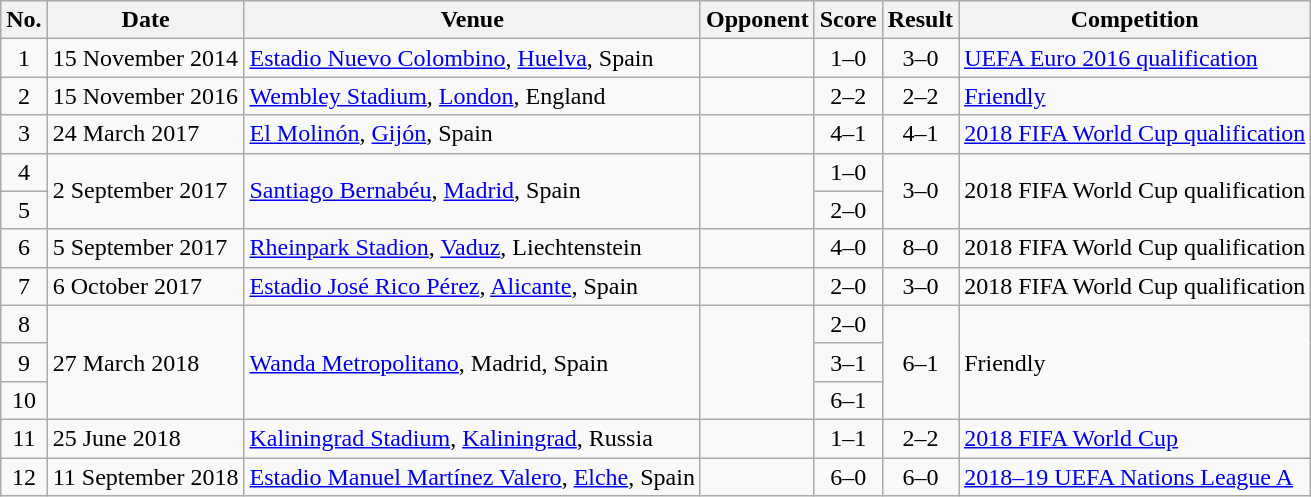<table class="wikitable sortable">
<tr>
<th scope="col">No.</th>
<th scope="col">Date</th>
<th scope="col">Venue</th>
<th scope="col">Opponent</th>
<th scope="col">Score</th>
<th scope="col">Result</th>
<th scope="col">Competition</th>
</tr>
<tr>
<td style="text-align:center">1</td>
<td>15 November 2014</td>
<td><a href='#'>Estadio Nuevo Colombino</a>, <a href='#'>Huelva</a>, Spain</td>
<td></td>
<td style="text-align:center">1–0</td>
<td style="text-align:center">3–0</td>
<td><a href='#'>UEFA Euro 2016 qualification</a></td>
</tr>
<tr>
<td style="text-align:center">2</td>
<td>15 November 2016</td>
<td><a href='#'>Wembley Stadium</a>, <a href='#'>London</a>, England</td>
<td></td>
<td style="text-align:center">2–2</td>
<td style="text-align:center">2–2</td>
<td><a href='#'>Friendly</a></td>
</tr>
<tr>
<td style="text-align:center">3</td>
<td>24 March 2017</td>
<td><a href='#'>El Molinón</a>, <a href='#'>Gijón</a>, Spain</td>
<td></td>
<td style="text-align:center">4–1</td>
<td style="text-align:center">4–1</td>
<td><a href='#'>2018 FIFA World Cup qualification</a></td>
</tr>
<tr>
<td style="text-align:center">4</td>
<td rowspan="2">2 September 2017</td>
<td rowspan="2"><a href='#'>Santiago Bernabéu</a>, <a href='#'>Madrid</a>, Spain</td>
<td rowspan="2"></td>
<td style="text-align:center">1–0</td>
<td rowspan="2" style="text-align:center">3–0</td>
<td rowspan="2">2018 FIFA World Cup qualification</td>
</tr>
<tr>
<td style="text-align:center">5</td>
<td style="text-align:center">2–0</td>
</tr>
<tr>
<td style="text-align:center">6</td>
<td>5 September 2017</td>
<td><a href='#'>Rheinpark Stadion</a>, <a href='#'>Vaduz</a>, Liechtenstein</td>
<td></td>
<td style="text-align:center">4–0</td>
<td style="text-align:center">8–0</td>
<td>2018 FIFA World Cup qualification</td>
</tr>
<tr>
<td style="text-align:center">7</td>
<td>6 October 2017</td>
<td><a href='#'>Estadio José Rico Pérez</a>, <a href='#'>Alicante</a>, Spain</td>
<td></td>
<td style="text-align:center">2–0</td>
<td style="text-align:center">3–0</td>
<td>2018 FIFA World Cup qualification</td>
</tr>
<tr>
<td style="text-align:center">8</td>
<td rowspan="3">27 March 2018</td>
<td rowspan="3"><a href='#'>Wanda Metropolitano</a>, Madrid, Spain</td>
<td rowspan="3"></td>
<td style="text-align:center">2–0</td>
<td rowspan="3" style="text-align:center">6–1</td>
<td rowspan="3">Friendly</td>
</tr>
<tr>
<td style="text-align:center">9</td>
<td style="text-align:center">3–1</td>
</tr>
<tr>
<td style="text-align:center">10</td>
<td style="text-align:center">6–1</td>
</tr>
<tr>
<td style="text-align:center">11</td>
<td>25 June 2018</td>
<td><a href='#'>Kaliningrad Stadium</a>, <a href='#'>Kaliningrad</a>, Russia</td>
<td></td>
<td style="text-align:center">1–1</td>
<td style="text-align:center">2–2</td>
<td><a href='#'>2018 FIFA World Cup</a></td>
</tr>
<tr>
<td style="text-align:center">12</td>
<td>11 September 2018</td>
<td><a href='#'>Estadio Manuel Martínez Valero</a>, <a href='#'>Elche</a>, Spain</td>
<td></td>
<td style="text-align:center">6–0</td>
<td style="text-align:center">6–0</td>
<td><a href='#'>2018–19 UEFA Nations League A</a></td>
</tr>
</table>
